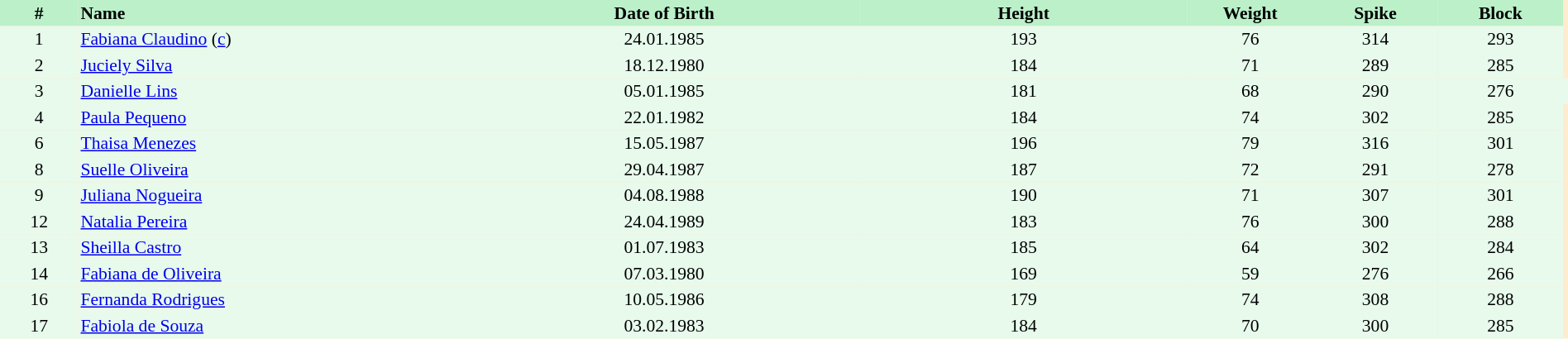<table border=0 cellpadding=2 cellspacing=0  |- bgcolor=#FFECCE style="text-align:center; font-size:90%;" width=100%>
<tr bgcolor=#BBF0C9>
<th width=5%>#</th>
<th width=25% align=left>Name</th>
<th width=25%>Date of Birth</th>
<th width=21%>Height</th>
<th width=8%>Weight</th>
<th width=8%>Spike</th>
<th width=8%>Block</th>
</tr>
<tr bgcolor=#E7FAEC>
<td>1</td>
<td align=left><a href='#'>Fabiana Claudino</a> (<a href='#'>c</a>)</td>
<td>24.01.1985</td>
<td>193</td>
<td>76</td>
<td>314</td>
<td>293</td>
</tr>
<tr bgcolor=#E7FAEC>
<td>2</td>
<td align=left><a href='#'>Juciely Silva</a></td>
<td>18.12.1980</td>
<td>184</td>
<td>71</td>
<td>289</td>
<td>285</td>
</tr>
<tr bgcolor=#E7FAEC>
<td>3</td>
<td align=left><a href='#'>Danielle Lins</a></td>
<td>05.01.1985</td>
<td>181</td>
<td>68</td>
<td>290</td>
<td>276</td>
<td></td>
</tr>
<tr bgcolor=#E7FAEC>
<td>4</td>
<td align=left><a href='#'>Paula Pequeno</a></td>
<td>22.01.1982</td>
<td>184</td>
<td>74</td>
<td>302</td>
<td>285</td>
</tr>
<tr bgcolor=#E7FAEC>
<td>6</td>
<td align=left><a href='#'>Thaisa Menezes</a></td>
<td>15.05.1987</td>
<td>196</td>
<td>79</td>
<td>316</td>
<td>301</td>
</tr>
<tr bgcolor=#E7FAEC>
<td>8</td>
<td align=left><a href='#'>Suelle Oliveira</a></td>
<td>29.04.1987</td>
<td>187</td>
<td>72</td>
<td>291</td>
<td>278</td>
</tr>
<tr bgcolor=#E7FAEC>
<td>9</td>
<td align=left><a href='#'>Juliana Nogueira</a></td>
<td>04.08.1988</td>
<td>190</td>
<td>71</td>
<td>307</td>
<td>301</td>
</tr>
<tr bgcolor=#E7FAEC>
<td>12</td>
<td align=left><a href='#'>Natalia Pereira</a></td>
<td>24.04.1989</td>
<td>183</td>
<td>76</td>
<td>300</td>
<td>288</td>
</tr>
<tr bgcolor=#E7FAEC>
<td>13</td>
<td align=left><a href='#'>Sheilla Castro</a></td>
<td>01.07.1983</td>
<td>185</td>
<td>64</td>
<td>302</td>
<td>284</td>
</tr>
<tr bgcolor=#E7FAEC>
<td>14</td>
<td align=left><a href='#'>Fabiana de Oliveira</a></td>
<td>07.03.1980</td>
<td>169</td>
<td>59</td>
<td>276</td>
<td>266</td>
</tr>
<tr bgcolor=#E7FAEC>
<td>16</td>
<td align=left><a href='#'>Fernanda Rodrigues</a></td>
<td>10.05.1986</td>
<td>179</td>
<td>74</td>
<td>308</td>
<td>288</td>
</tr>
<tr bgcolor=#E7FAEC>
<td>17</td>
<td align=left><a href='#'>Fabiola de Souza</a></td>
<td>03.02.1983</td>
<td>184</td>
<td>70</td>
<td>300</td>
<td>285</td>
</tr>
</table>
